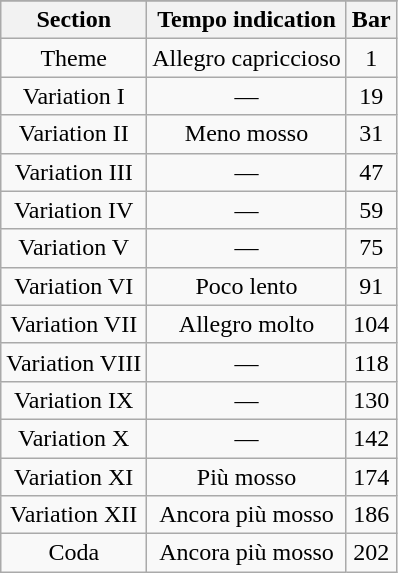<table class="wikitable">
<tr>
</tr>
<tr>
<th align="center">Section</th>
<th align="center">Tempo indication</th>
<th align="center">Bar</th>
</tr>
<tr align=center>
<td>Theme</td>
<td>Allegro capriccioso</td>
<td>1</td>
</tr>
<tr align=center>
<td>Variation I</td>
<td>—</td>
<td>19</td>
</tr>
<tr align=center>
<td>Variation II</td>
<td>Meno mosso</td>
<td>31</td>
</tr>
<tr align=center>
<td>Variation III</td>
<td>—</td>
<td>47</td>
</tr>
<tr align=center>
<td>Variation IV</td>
<td>—</td>
<td>59</td>
</tr>
<tr align=center>
<td>Variation V</td>
<td>—</td>
<td>75</td>
</tr>
<tr align=center>
<td>Variation VI</td>
<td>Poco lento</td>
<td>91</td>
</tr>
<tr align=center>
<td>Variation VII</td>
<td>Allegro molto</td>
<td>104</td>
</tr>
<tr align=center>
<td>Variation VIII</td>
<td>—</td>
<td>118</td>
</tr>
<tr align=center>
<td>Variation IX</td>
<td>—</td>
<td>130</td>
</tr>
<tr align=center>
<td>Variation X</td>
<td>—</td>
<td>142</td>
</tr>
<tr align=center>
<td>Variation XI</td>
<td>Più mosso</td>
<td>174</td>
</tr>
<tr align=center>
<td>Variation XII</td>
<td>Ancora più mosso</td>
<td>186</td>
</tr>
<tr align=center>
<td>Coda</td>
<td>Ancora più mosso</td>
<td>202</td>
</tr>
</table>
